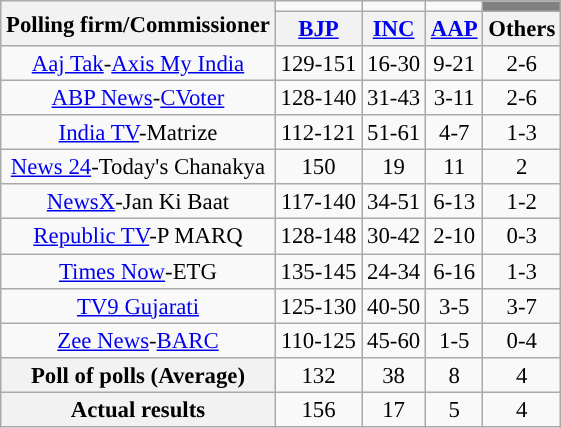<table class="wikitable" style="text-align:center;font-size:95%;line-height:16px;">
<tr>
<th rowspan="2" class="wikitable">Polling firm/Commissioner</th>
<td></td>
<td></td>
<td></td>
<td style="background:gray;"></td>
</tr>
<tr>
<th class="wikitable"><a href='#'>BJP</a></th>
<th class="wikitable"><a href='#'>INC</a></th>
<th class="wikitable"><a href='#'>AAP</a></th>
<th class="wikitable">Others</th>
</tr>
<tr>
<td><a href='#'>Aaj Tak</a>-<a href='#'>Axis My India</a></td>
<td style="background:">129-151</td>
<td>16-30</td>
<td>9-21</td>
<td>2-6</td>
</tr>
<tr>
<td><a href='#'>ABP News</a>-<a href='#'>CVoter</a></td>
<td style="background:">128-140</td>
<td>31-43</td>
<td>3-11</td>
<td>2-6</td>
</tr>
<tr>
<td><a href='#'>India TV</a>-Matrize</td>
<td style="background:">112-121</td>
<td>51-61</td>
<td>4-7</td>
<td>1-3</td>
</tr>
<tr>
<td><a href='#'>News 24</a>-Today's Chanakya</td>
<td style="background:">150</td>
<td>19</td>
<td>11</td>
<td>2</td>
</tr>
<tr>
<td><a href='#'>NewsX</a>-Jan Ki Baat</td>
<td style="background:">117-140</td>
<td>34-51</td>
<td>6-13</td>
<td>1-2</td>
</tr>
<tr>
<td><a href='#'>Republic TV</a>-P MARQ</td>
<td style="background:">128-148</td>
<td>30-42</td>
<td>2-10</td>
<td>0-3</td>
</tr>
<tr>
<td><a href='#'>Times Now</a>-ETG</td>
<td style="background:">135-145</td>
<td>24-34</td>
<td>6-16</td>
<td>1-3</td>
</tr>
<tr>
<td><a href='#'>TV9 Gujarati</a></td>
<td style="background:">125-130</td>
<td>40-50</td>
<td>3-5</td>
<td>3-7</td>
</tr>
<tr>
<td><a href='#'>Zee News</a>-<a href='#'>BARC</a></td>
<td style="background:">110-125</td>
<td>45-60</td>
<td>1-5</td>
<td>0-4</td>
</tr>
<tr>
<th>Poll of polls (Average)</th>
<td style="background:">132</td>
<td>38</td>
<td>8</td>
<td>4</td>
</tr>
<tr>
<th>Actual results</th>
<td style="background:">156</td>
<td>17</td>
<td>5</td>
<td>4</td>
</tr>
</table>
